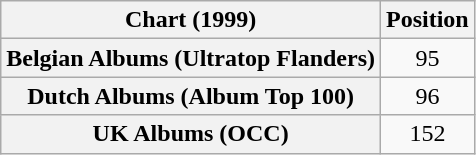<table class="wikitable sortable plainrowheaders" style="text-align:center">
<tr>
<th scope="col">Chart (1999)</th>
<th scope="col">Position</th>
</tr>
<tr>
<th scope="row">Belgian Albums (Ultratop Flanders)</th>
<td>95</td>
</tr>
<tr>
<th scope="row">Dutch Albums (Album Top 100)</th>
<td>96</td>
</tr>
<tr>
<th scope="row">UK Albums (OCC)</th>
<td>152</td>
</tr>
</table>
